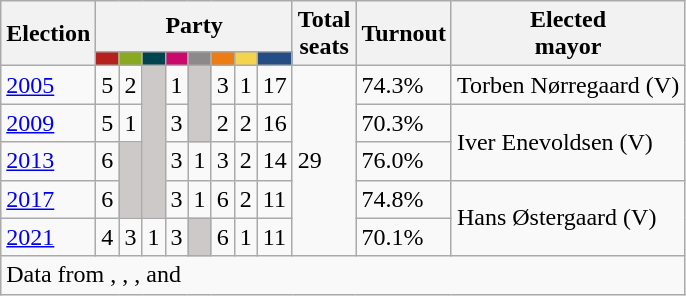<table class="wikitable">
<tr>
<th rowspan="2">Election</th>
<th colspan="8">Party</th>
<th rowspan="2">Total<br>seats</th>
<th rowspan="2">Turnout</th>
<th rowspan="2">Elected<br>mayor</th>
</tr>
<tr>
<td style="background:#B5211D;"><strong><a href='#'></a></strong></td>
<td style="background:#89A920;"><strong><a href='#'></a></strong></td>
<td style="background:#004450;"><strong><a href='#'></a></strong></td>
<td style="background:#C9096C;"><strong><a href='#'></a></strong></td>
<td style="background:#8B8989;"><strong></strong></td>
<td style="background:#EC7D14;"><strong><a href='#'></a></strong></td>
<td style="background:#F4D44D;"><strong><a href='#'></a></strong></td>
<td style="background:#254C85;"><strong><a href='#'></a></strong></td>
</tr>
<tr>
<td><a href='#'>2005</a></td>
<td>5</td>
<td>2</td>
<td style="background:#CDC9C9;" rowspan="4"></td>
<td>1</td>
<td style="background:#CDC9C9;" rowspan="2"></td>
<td>3</td>
<td>1</td>
<td>17</td>
<td rowspan="5">29</td>
<td>74.3%</td>
<td>Torben Nørregaard (V)</td>
</tr>
<tr>
<td><a href='#'>2009</a></td>
<td>5</td>
<td>1</td>
<td>3</td>
<td>2</td>
<td>2</td>
<td>16</td>
<td>70.3%</td>
<td rowspan="2">Iver Enevoldsen (V)</td>
</tr>
<tr>
<td><a href='#'>2013</a></td>
<td>6</td>
<td style="background:#CDC9C9;" rowspan="2"></td>
<td>3</td>
<td>1</td>
<td>3</td>
<td>2</td>
<td>14</td>
<td>76.0%</td>
</tr>
<tr>
<td><a href='#'>2017</a></td>
<td>6</td>
<td>3</td>
<td>1</td>
<td>6</td>
<td>2</td>
<td>11</td>
<td>74.8%</td>
<td rowspan="2">Hans Østergaard (V)</td>
</tr>
<tr>
<td><a href='#'>2021</a></td>
<td>4</td>
<td>3</td>
<td>1</td>
<td>3</td>
<td style="background:#CDC9C9;" rowspan="1"></td>
<td>6</td>
<td>1</td>
<td>11</td>
<td>70.1%</td>
</tr>
<tr>
<td colspan="14">Data from , , ,  and </td>
</tr>
</table>
